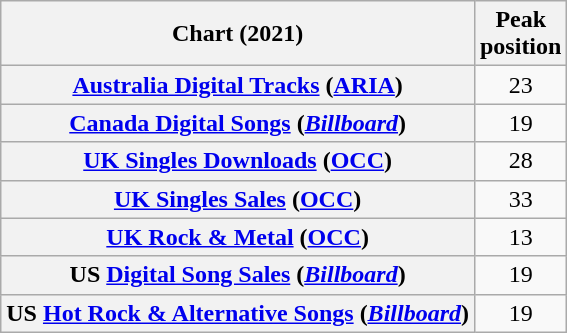<table class="wikitable sortable plainrowheaders" style="text-align:center">
<tr>
<th scope="col">Chart (2021)</th>
<th scope="col">Peak<br>position</th>
</tr>
<tr>
<th scope="row"><a href='#'>Australia Digital Tracks</a> (<a href='#'>ARIA</a>)</th>
<td>23</td>
</tr>
<tr>
<th scope="row"><a href='#'>Canada Digital Songs</a> (<em><a href='#'>Billboard</a></em>)</th>
<td>19</td>
</tr>
<tr>
<th scope="row"><a href='#'>UK Singles Downloads</a> (<a href='#'>OCC</a>)</th>
<td>28</td>
</tr>
<tr>
<th scope="row"><a href='#'>UK Singles Sales</a> (<a href='#'>OCC</a>)</th>
<td>33</td>
</tr>
<tr>
<th scope="row"><a href='#'>UK Rock & Metal</a> (<a href='#'>OCC</a>)</th>
<td>13</td>
</tr>
<tr>
<th scope="row">US <a href='#'>Digital Song Sales</a> (<em><a href='#'>Billboard</a></em>)</th>
<td>19</td>
</tr>
<tr>
<th scope="row">US <a href='#'>Hot Rock & Alternative Songs</a> (<em><a href='#'>Billboard</a></em>)</th>
<td>19</td>
</tr>
</table>
